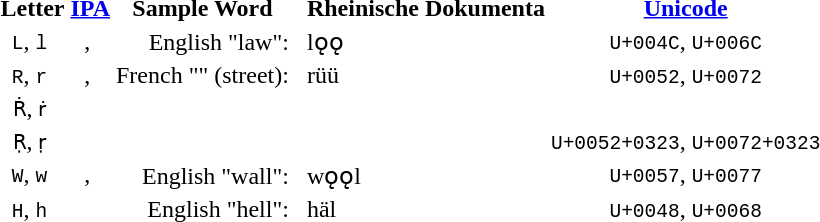<table>
<tr>
<th>Letter</th>
<th><a href='#'>IPA</a></th>
<th>Sample Word</th>
<th> </th>
<th>Rheinische Dokumenta</th>
<th><a href='#'>Unicode</a></th>
</tr>
<tr>
<td align="center" style="vertical-align:top"><code>L</code>, <code>l</code> </td>
<td align="center" style="vertical-align:top">, </td>
<td align="right">English "law":</td>
<td></td>
<td align="left">lǫǫ </td>
<td align="center" style="vertical-align:top"><code>U+004C</code>, <code>U+006C</code></td>
</tr>
<tr>
<td align="center" style="vertical-align:top"><code>R</code>, <code>r</code> </td>
<td align="center" style="vertical-align:top">, </td>
<td align="right">French "" (street):</td>
<td></td>
<td align="left">rüü </td>
<td align="center" style="vertical-align:top"><code>U+0052</code>, <code>U+0072</code></td>
</tr>
<tr>
<td align="center" style="vertical-align:top"><code>Ṙ</code>, <code>ṙ</code> </td>
<td></td>
<td align="right"></td>
<td></td>
<td align="left"> </td>
</tr>
<tr>
<td align="center" style="vertical-align:top"><code>Ṛ</code>, <code>ṛ</code> </td>
<td></td>
<td align="right"></td>
<td></td>
<td align="left"> </td>
<td align="center" style="vertical-align:top"><code>U+0052+0323</code>, <code>U+0072+0323</code></td>
</tr>
<tr>
<td align="center" style="vertical-align:top"><code>W</code>, <code>w</code> </td>
<td align="center" style="vertical-align:top">, </td>
<td align="right">English "wall":</td>
<td></td>
<td align="left">wǫǫl </td>
<td align="center" style="vertical-align:top"><code>U+0057</code>, <code>U+0077</code></td>
</tr>
<tr>
<td align="center" style="vertical-align:top"><code>H</code>, <code>h</code> </td>
<td align="center" style="vertical-align:top"></td>
<td align="right">English "hell":</td>
<td></td>
<td align="left">häl </td>
<td align="center" style="vertical-align:top"><code>U+0048</code>, <code>U+0068</code></td>
</tr>
</table>
